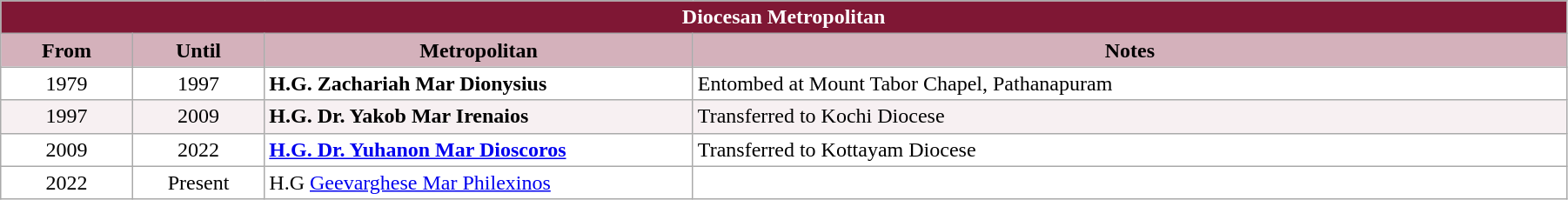<table class="wikitable" style="width: 95%;">
<tr>
<th colspan="4" style="background-color: #7F1734; color: white;">Diocesan Metropolitan</th>
</tr>
<tr>
<th style="background-color: #D4B1BB; width: 8%;">From</th>
<th style="background-color: #D4B1BB; width: 8%;">Until</th>
<th style="background-color: #D4B1BB; width: 26%;">Metropolitan</th>
<th style="background-color: #D4B1BB; width: 53%;">Notes</th>
</tr>
<tr valign="top" style="background-color: white;">
<td style="text-align: center;">1979</td>
<td style="text-align: center;">1997</td>
<td><strong>H.G. Zachariah Mar Dionysius</strong></td>
<td>Entombed at Mount Tabor Chapel, Pathanapuram</td>
</tr>
<tr valign="top" style="background-color: #F7F0F2;">
<td style="text-align: center;">1997</td>
<td style="text-align: center;">2009</td>
<td><strong>H.G. Dr. Yakob Mar Irenaios</strong></td>
<td>Transferred to Kochi Diocese</td>
</tr>
<tr valign="top" style="background-color: white;">
<td style="text-align: center;">2009</td>
<td style="text-align: center;">2022</td>
<td><strong><a href='#'>H.G. Dr. Yuhanon Mar Dioscoros</a></strong></td>
<td>Transferred to Kottayam Diocese</td>
</tr>
<tr valign="top" style="background-color: white;">
<td style="text-align: center;">2022</td>
<td style="text-align: center;">Present</td>
<td>H.G <a href='#'>Geevarghese Mar Philexinos</a></td>
<td></td>
</tr>
</table>
